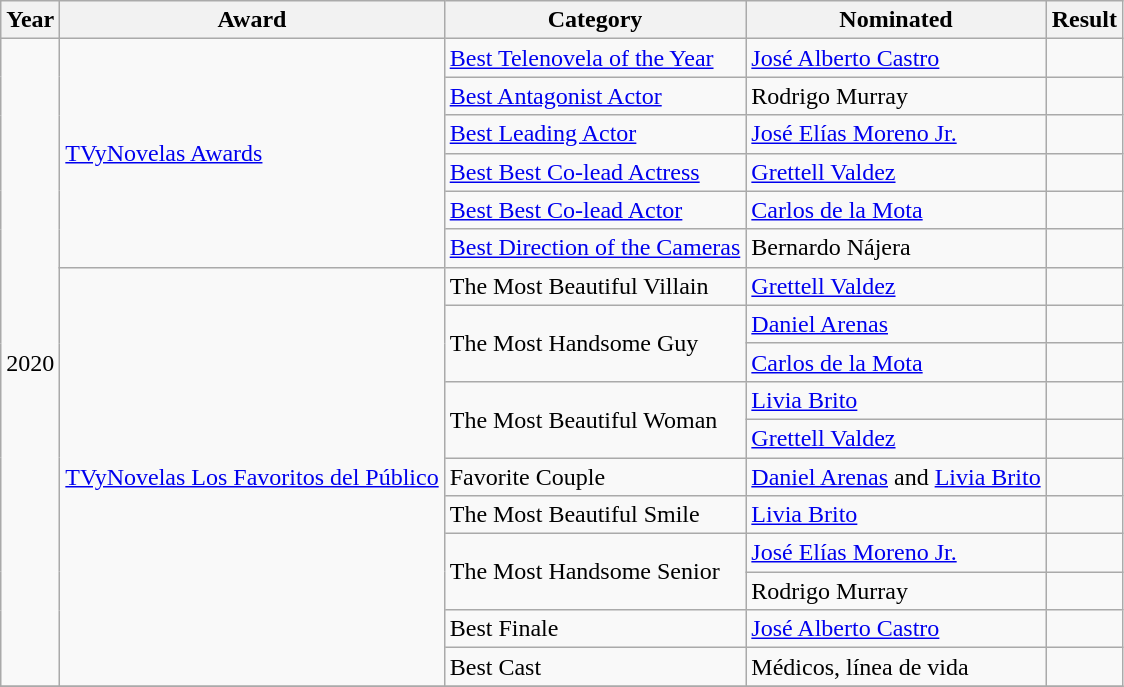<table class="wikitable plainrowheaders">
<tr>
<th scope="col">Year</th>
<th scope="col">Award</th>
<th scope="col">Category</th>
<th scope="col">Nominated</th>
<th scope="col">Result</th>
</tr>
<tr>
<td rowspan="17">2020</td>
<td rowspan="6"><a href='#'>TVyNovelas Awards</a></td>
<td><a href='#'>Best Telenovela of the Year</a></td>
<td><a href='#'>José Alberto Castro</a></td>
<td></td>
</tr>
<tr>
<td><a href='#'>Best Antagonist Actor</a></td>
<td>Rodrigo Murray</td>
<td></td>
</tr>
<tr>
<td><a href='#'>Best Leading Actor</a></td>
<td><a href='#'>José Elías Moreno Jr.</a></td>
<td></td>
</tr>
<tr>
<td><a href='#'>Best Best Co-lead Actress</a></td>
<td><a href='#'>Grettell Valdez</a></td>
<td></td>
</tr>
<tr>
<td><a href='#'>Best Best Co-lead Actor</a></td>
<td><a href='#'>Carlos de la Mota</a></td>
<td></td>
</tr>
<tr>
<td><a href='#'>Best Direction of the Cameras</a></td>
<td>Bernardo Nájera</td>
<td></td>
</tr>
<tr>
<td rowspan="11"><a href='#'>TVyNovelas Los Favoritos del Público</a></td>
<td>The Most Beautiful Villain</td>
<td><a href='#'>Grettell Valdez</a></td>
<td></td>
</tr>
<tr>
<td rowspan="2">The Most Handsome Guy</td>
<td><a href='#'>Daniel Arenas</a></td>
<td></td>
</tr>
<tr>
<td><a href='#'>Carlos de la Mota</a></td>
<td></td>
</tr>
<tr>
<td rowspan="2">The Most Beautiful Woman</td>
<td><a href='#'>Livia Brito</a></td>
<td></td>
</tr>
<tr>
<td><a href='#'>Grettell Valdez</a></td>
<td></td>
</tr>
<tr>
<td>Favorite Couple</td>
<td><a href='#'>Daniel Arenas</a> and <a href='#'>Livia Brito</a></td>
<td></td>
</tr>
<tr>
<td>The Most Beautiful Smile</td>
<td><a href='#'>Livia Brito</a></td>
<td></td>
</tr>
<tr>
<td rowspan="2">The Most Handsome Senior</td>
<td><a href='#'>José Elías Moreno Jr.</a></td>
<td></td>
</tr>
<tr>
<td>Rodrigo Murray</td>
<td></td>
</tr>
<tr>
<td>Best Finale</td>
<td><a href='#'>José Alberto Castro</a></td>
<td></td>
</tr>
<tr>
<td>Best Cast</td>
<td>Médicos, línea de vida</td>
<td></td>
</tr>
<tr>
</tr>
</table>
